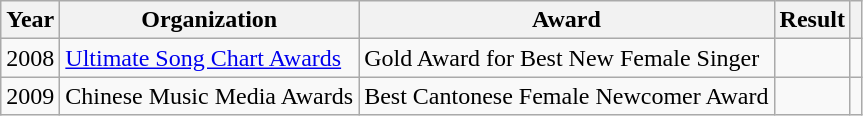<table class="wikitable plainrowheaders sortable">
<tr>
<th class="unsortable" scope="col">Year</th>
<th scope="col">Organization</th>
<th scope="col">Award</th>
<th scope="col">Result</th>
<th class="unsortable"></th>
</tr>
<tr>
<td>2008</td>
<td><a href='#'>Ultimate Song Chart Awards</a></td>
<td>Gold Award for Best New Female Singer</td>
<td></td>
<td style="text-align:center;"></td>
</tr>
<tr>
<td>2009</td>
<td>Chinese Music Media Awards</td>
<td>Best Cantonese Female Newcomer Award</td>
<td></td>
<td style="text-align:center;"></td>
</tr>
</table>
